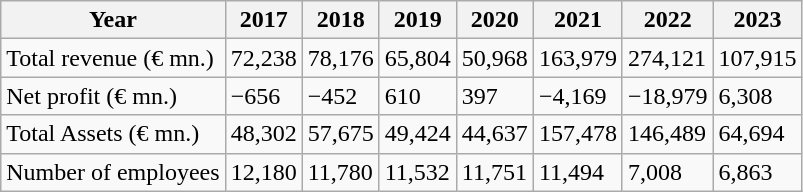<table class="wikitable">
<tr>
<th>Year</th>
<th>2017</th>
<th>2018</th>
<th>2019</th>
<th>2020</th>
<th>2021</th>
<th>2022</th>
<th>2023</th>
</tr>
<tr>
<td>Total revenue (€ mn.)</td>
<td>72,238</td>
<td>78,176</td>
<td>65,804</td>
<td>50,968</td>
<td>163,979</td>
<td>274,121</td>
<td>107,915</td>
</tr>
<tr>
<td>Net profit (€ mn.)</td>
<td>−656</td>
<td>−452</td>
<td>610</td>
<td>397</td>
<td>−4,169</td>
<td>−18,979</td>
<td>6,308</td>
</tr>
<tr>
<td>Total Assets (€ mn.)</td>
<td>48,302</td>
<td>57,675</td>
<td>49,424</td>
<td>44,637</td>
<td>157,478</td>
<td>146,489</td>
<td>64,694</td>
</tr>
<tr>
<td>Number of employees</td>
<td>12,180</td>
<td>11,780</td>
<td>11,532</td>
<td>11,751</td>
<td>11,494</td>
<td>7,008</td>
<td>6,863</td>
</tr>
</table>
